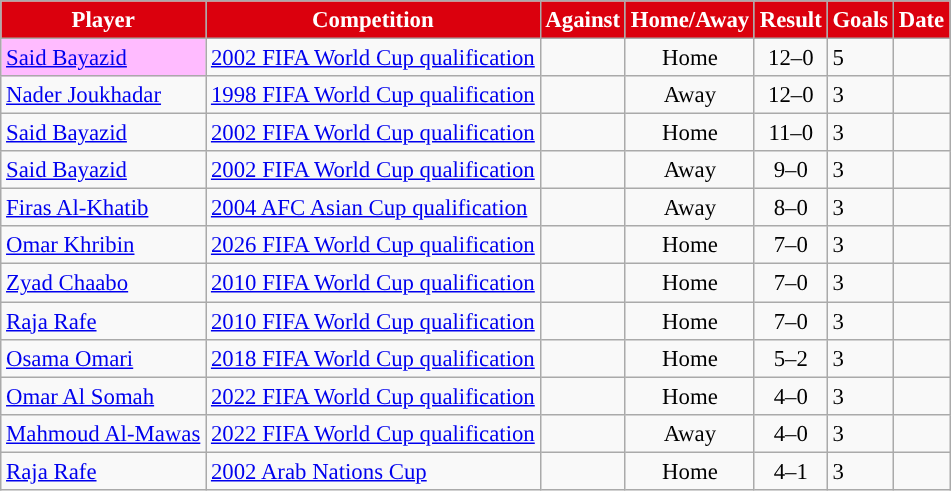<table class="wikitable sortable" style="font-size:95%;">
<tr>
<th style="background: #db000d; color: #FFFFFF;">Player</th>
<th style="background: #db000d; color: #FFFFFF;">Competition</th>
<th style="background: #db000d; color: #FFFFFF;">Against</th>
<th style="background: #db000d; color: #FFFFFF;">Home/Away</th>
<th style="background: #db000d; color: #FFFFFF;">Result</th>
<th style="background: #db000d; color: #FFFFFF;">Goals</th>
<th style="background: #db000d; color: #FFFFFF;">Date</th>
</tr>
<tr>
<td style="background:#ffbbff"><a href='#'>Said Bayazid</a></td>
<td><a href='#'>2002 FIFA World Cup qualification</a></td>
<td></td>
<td style="text-align:center;">Home</td>
<td style="text-align:center;">12–0</td>
<td>5</td>
<td></td>
</tr>
<tr>
<td><a href='#'>Nader Joukhadar</a></td>
<td><a href='#'>1998 FIFA World Cup qualification</a></td>
<td></td>
<td style="text-align:center;">Away</td>
<td style="text-align:center;">12–0</td>
<td>3</td>
<td></td>
</tr>
<tr>
<td><a href='#'>Said Bayazid</a></td>
<td><a href='#'>2002 FIFA World Cup qualification</a></td>
<td></td>
<td style="text-align:center;">Home</td>
<td style="text-align:center;">11–0</td>
<td>3</td>
<td></td>
</tr>
<tr>
<td><a href='#'>Said Bayazid</a></td>
<td><a href='#'>2002 FIFA World Cup qualification</a></td>
<td></td>
<td style="text-align:center;">Away</td>
<td style="text-align:center;">9–0</td>
<td>3</td>
<td></td>
</tr>
<tr>
<td><a href='#'>Firas Al-Khatib</a></td>
<td><a href='#'>2004 AFC Asian Cup qualification</a></td>
<td></td>
<td style="text-align:center;">Away</td>
<td style="text-align:center;">8–0</td>
<td>3</td>
<td></td>
</tr>
<tr>
<td><a href='#'>Omar Khribin</a></td>
<td><a href='#'>2026 FIFA World Cup qualification</a></td>
<td></td>
<td style="text-align:center;">Home</td>
<td style="text-align:center;">7–0</td>
<td>3</td>
<td></td>
</tr>
<tr>
<td><a href='#'>Zyad Chaabo</a></td>
<td><a href='#'>2010 FIFA World Cup qualification</a></td>
<td></td>
<td style="text-align:center;">Home</td>
<td style="text-align:center;">7–0</td>
<td>3</td>
<td></td>
</tr>
<tr>
<td><a href='#'>Raja Rafe</a></td>
<td><a href='#'>2010 FIFA World Cup qualification</a></td>
<td></td>
<td style="text-align:center;">Home</td>
<td style="text-align:center;">7–0</td>
<td>3</td>
<td></td>
</tr>
<tr>
<td><a href='#'>Osama Omari</a></td>
<td><a href='#'>2018 FIFA World Cup qualification</a></td>
<td></td>
<td style="text-align:center;">Home</td>
<td style="text-align:center;">5–2</td>
<td>3</td>
<td></td>
</tr>
<tr>
<td><a href='#'>Omar Al Somah</a></td>
<td><a href='#'>2022 FIFA World Cup qualification</a></td>
<td></td>
<td style="text-align:center;">Home</td>
<td style="text-align:center;">4–0</td>
<td>3</td>
<td></td>
</tr>
<tr>
<td><a href='#'>Mahmoud Al-Mawas</a></td>
<td><a href='#'>2022 FIFA World Cup qualification</a></td>
<td></td>
<td style="text-align:center;">Away</td>
<td style="text-align:center;">4–0</td>
<td>3</td>
<td></td>
</tr>
<tr>
<td><a href='#'>Raja Rafe</a></td>
<td><a href='#'>2002 Arab Nations Cup</a></td>
<td></td>
<td style="text-align:center;">Home</td>
<td style="text-align:center;">4–1</td>
<td>3</td>
<td></td>
</tr>
</table>
